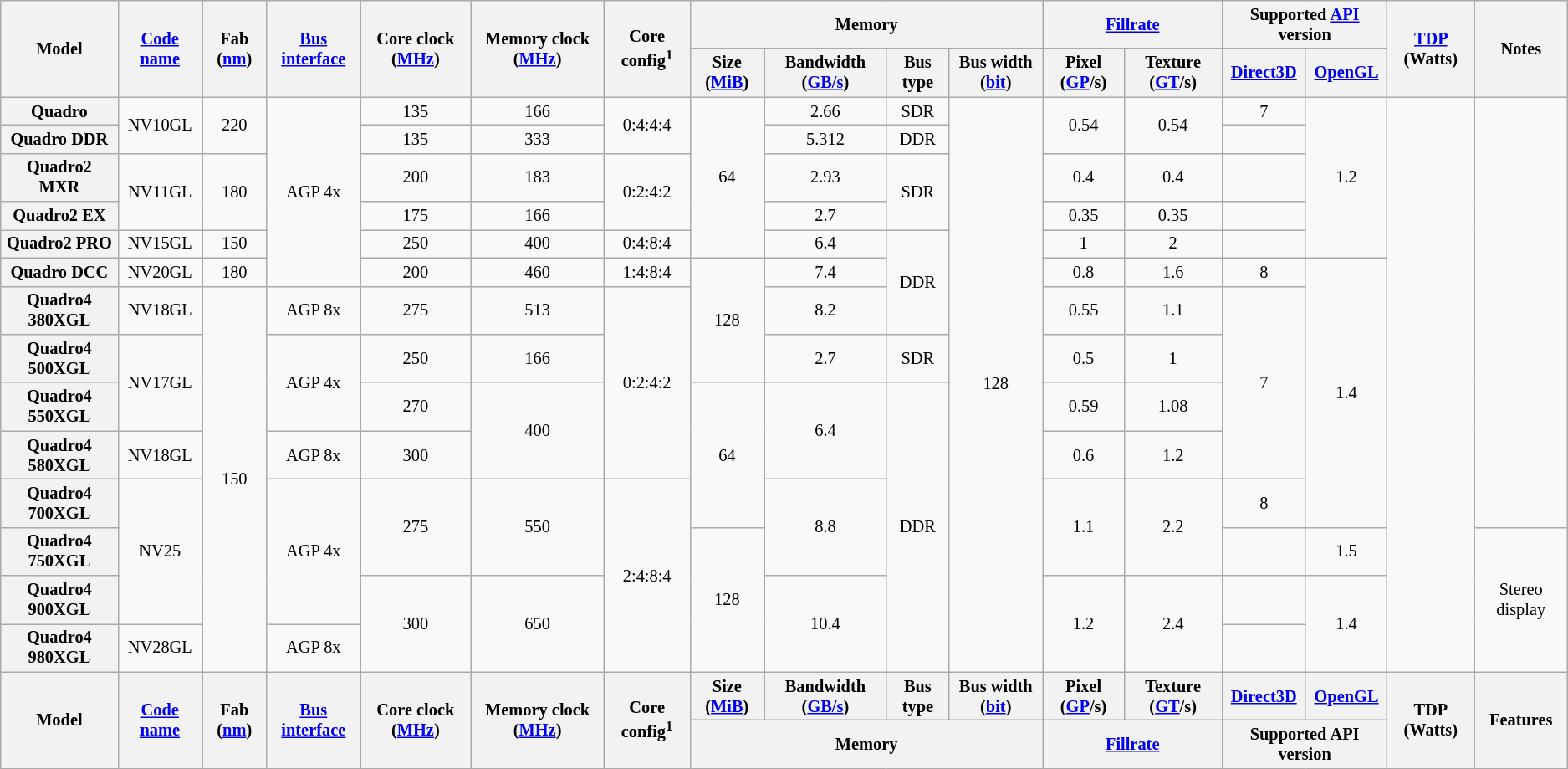<table class="mw-datatable wikitable sortable sort-under" style="font-size:85%; text-align:center;">
<tr>
<th rowspan=2>Model</th>
<th rowspan=2><a href='#'>Code name</a></th>
<th rowspan=2>Fab (<a href='#'>nm</a>)</th>
<th rowspan=2><a href='#'>Bus</a> <a href='#'>interface</a></th>
<th rowspan=2>Core clock (<a href='#'>MHz</a>)</th>
<th rowspan=2>Memory clock (<a href='#'>MHz</a>)</th>
<th rowspan="2">Core config<sup>1</sup></th>
<th colspan=4>Memory</th>
<th colspan="2"><a href='#'>Fillrate</a></th>
<th colspan="2">Supported <a href='#'>API</a> version</th>
<th rowspan=2><a href='#'>TDP</a> (Watts)</th>
<th rowspan=2>Notes</th>
</tr>
<tr>
<th>Size (<a href='#'>MiB</a>)</th>
<th>Bandwidth (<a href='#'>GB/s</a>)</th>
<th>Bus type</th>
<th>Bus width (<a href='#'>bit</a>)</th>
<th>Pixel (<a href='#'>GP</a>/s)</th>
<th>Texture (<a href='#'>GT</a>/s)</th>
<th><a href='#'>Direct3D</a></th>
<th><a href='#'>OpenGL</a></th>
</tr>
<tr>
<th>Quadro</th>
<td rowspan="2">NV10GL</td>
<td rowspan="2">220</td>
<td rowspan="6">AGP 4x</td>
<td>135</td>
<td>166</td>
<td rowspan="2">0:4:4:4</td>
<td rowspan="5">64</td>
<td>2.66</td>
<td>SDR</td>
<td rowspan="14">128</td>
<td rowspan="2">0.54</td>
<td rowspan="2">0.54</td>
<td>7</td>
<td rowspan="5">1.2</td>
<td rowspan="14"></td>
<td rowspan="11"></td>
</tr>
<tr>
<th>Quadro DDR</th>
<td>135</td>
<td>333</td>
<td>5.312</td>
<td>DDR</td>
<td></td>
</tr>
<tr>
<th>Quadro2 MXR</th>
<td rowspan="2">NV11GL</td>
<td rowspan="2">180</td>
<td>200</td>
<td>183</td>
<td rowspan="2">0:2:4:2</td>
<td>2.93</td>
<td rowspan="2">SDR</td>
<td>0.4</td>
<td>0.4</td>
<td></td>
</tr>
<tr>
<th>Quadro2 EX</th>
<td>175</td>
<td>166</td>
<td>2.7</td>
<td>0.35</td>
<td>0.35</td>
<td></td>
</tr>
<tr>
<th>Quadro2 PRO</th>
<td>NV15GL</td>
<td>150</td>
<td>250</td>
<td>400</td>
<td>0:4:8:4</td>
<td>6.4</td>
<td rowspan="3">DDR</td>
<td>1</td>
<td>2</td>
<td></td>
</tr>
<tr>
<th>Quadro DCC</th>
<td>NV20GL</td>
<td>180</td>
<td>200</td>
<td>460</td>
<td>1:4:8:4</td>
<td rowspan="3">128</td>
<td>7.4</td>
<td>0.8</td>
<td>1.6</td>
<td>8</td>
<td rowspan="6">1.4</td>
</tr>
<tr>
<th>Quadro4 380XGL</th>
<td>NV18GL</td>
<td rowspan="8">150</td>
<td>AGP 8x</td>
<td>275</td>
<td>513</td>
<td rowspan="4">0:2:4:2</td>
<td>8.2</td>
<td>0.55</td>
<td>1.1</td>
<td rowspan="4">7</td>
</tr>
<tr>
<th>Quadro4 500XGL</th>
<td rowspan="2">NV17GL</td>
<td rowspan="2">AGP 4x</td>
<td>250</td>
<td>166</td>
<td>2.7</td>
<td>SDR</td>
<td>0.5</td>
<td>1</td>
</tr>
<tr>
<th>Quadro4 550XGL</th>
<td>270</td>
<td rowspan="2">400</td>
<td rowspan="3">64</td>
<td rowspan="2">6.4</td>
<td rowspan="6">DDR</td>
<td>0.59</td>
<td>1.08</td>
</tr>
<tr>
<th>Quadro4 580XGL</th>
<td>NV18GL</td>
<td>AGP 8x</td>
<td>300</td>
<td>0.6</td>
<td>1.2</td>
</tr>
<tr>
<th>Quadro4 700XGL</th>
<td rowspan="3">NV25</td>
<td rowspan="3">AGP 4x</td>
<td rowspan="2">275</td>
<td rowspan="2">550</td>
<td rowspan="4">2:4:8:4</td>
<td rowspan="2">8.8</td>
<td rowspan="2">1.1</td>
<td rowspan="2">2.2</td>
<td>8</td>
</tr>
<tr>
<th>Quadro4 750XGL</th>
<td rowspan="3">128</td>
<td></td>
<td>1.5</td>
<td rowspan="3">Stereo display</td>
</tr>
<tr>
<th>Quadro4 900XGL</th>
<td rowspan="2">300</td>
<td rowspan="2">650</td>
<td rowspan="2">10.4</td>
<td rowspan="2">1.2</td>
<td rowspan="2">2.4</td>
<td></td>
<td rowspan="2">1.4</td>
</tr>
<tr>
<th>Quadro4 980XGL</th>
<td>NV28GL</td>
<td>AGP 8x</td>
<td></td>
</tr>
<tr>
<th rowspan=2>Model</th>
<th rowspan=2><a href='#'>Code name</a></th>
<th rowspan=2>Fab (<a href='#'>nm</a>)</th>
<th rowspan=2><a href='#'>Bus</a> <a href='#'>interface</a></th>
<th rowspan=2>Core clock (<a href='#'>MHz</a>)</th>
<th rowspan=2>Memory clock (<a href='#'>MHz</a>)</th>
<th rowspan="2">Core config<sup>1</sup></th>
<th>Size (<a href='#'>MiB</a>)</th>
<th>Bandwidth (<a href='#'>GB/s</a>)</th>
<th>Bus type</th>
<th>Bus width (<a href='#'>bit</a>)</th>
<th>Pixel (<a href='#'>GP</a>/s)</th>
<th>Texture (<a href='#'>GT</a>/s)</th>
<th><a href='#'>Direct3D</a></th>
<th><a href='#'>OpenGL</a></th>
<th rowspan=2>TDP (Watts)</th>
<th rowspan=2>Features</th>
</tr>
<tr>
<th colspan=4>Memory</th>
<th colspan="2"><a href='#'>Fillrate</a></th>
<th colspan="2">Supported API version</th>
</tr>
</table>
